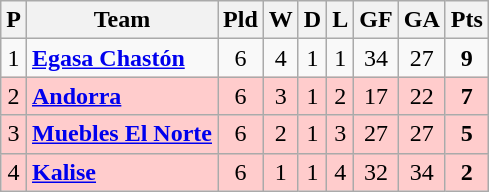<table class="wikitable sortable" style="text-align: center;">
<tr>
<th align="center">P</th>
<th align="center">Team</th>
<th align="center">Pld</th>
<th align="center">W</th>
<th align="center">D</th>
<th align="center">L</th>
<th align="center">GF</th>
<th align="center">GA</th>
<th align="center">Pts</th>
</tr>
<tr>
<td>1</td>
<td align="left"><strong><a href='#'>Egasa Chastón</a></strong></td>
<td>6</td>
<td>4</td>
<td>1</td>
<td>1</td>
<td>34</td>
<td>27</td>
<td><strong>9</strong></td>
</tr>
<tr ! style="background:#FFCCCC;">
<td>2</td>
<td align="left"><strong><a href='#'>Andorra</a></strong></td>
<td>6</td>
<td>3</td>
<td>1</td>
<td>2</td>
<td>17</td>
<td>22</td>
<td><strong>7</strong></td>
</tr>
<tr ! style="background:#FFCCCC;">
<td>3</td>
<td align="left"><strong><a href='#'>Muebles El Norte</a></strong></td>
<td>6</td>
<td>2</td>
<td>1</td>
<td>3</td>
<td>27</td>
<td>27</td>
<td><strong>5</strong></td>
</tr>
<tr ! style="background:#FFCCCC;">
<td>4</td>
<td align="left"><strong><a href='#'>Kalise</a></strong></td>
<td>6</td>
<td>1</td>
<td>1</td>
<td>4</td>
<td>32</td>
<td>34</td>
<td><strong>2</strong></td>
</tr>
</table>
